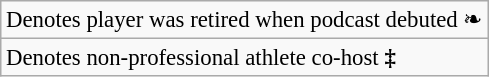<table class="wikitable" style="font-size:95%">
<tr>
<td align="left">Denotes player was retired when podcast debuted ❧</td>
</tr>
<tr>
<td align="left">Denotes non-professional athlete co-host <strong>‡</strong></td>
</tr>
</table>
